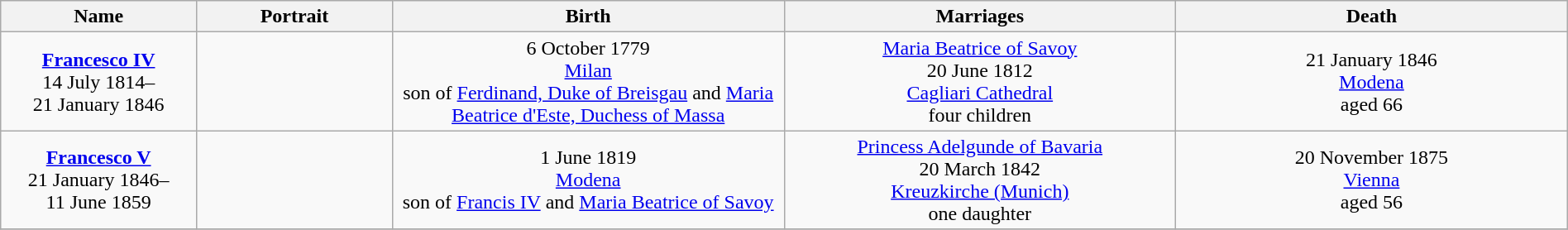<table style="text-align:center; width:100%" class="wikitable">
<tr>
<th width=10%>Name</th>
<th width=10%>Portrait</th>
<th width=20%>Birth</th>
<th width=20%>Marriages</th>
<th width=20%>Death</th>
</tr>
<tr>
<td><strong><a href='#'>Francesco IV</a></strong><br>14 July 1814–<br>21 January 1846</td>
<td></td>
<td>6 October 1779<br><a href='#'>Milan</a><br>son of <a href='#'>Ferdinand, Duke of Breisgau</a> and <a href='#'>Maria Beatrice d'Este, Duchess of Massa</a></td>
<td><a href='#'>Maria Beatrice of Savoy</a><br>20 June 1812<br><a href='#'>Cagliari Cathedral</a><br>four children</td>
<td>21 January 1846<br><a href='#'>Modena</a><br>aged 66</td>
</tr>
<tr>
<td><strong><a href='#'>Francesco V</a></strong><br>21 January 1846–<br>11 June 1859</td>
<td></td>
<td>1 June 1819<br><a href='#'>Modena</a><br>son of <a href='#'>Francis IV</a> and <a href='#'>Maria Beatrice of Savoy</a></td>
<td><a href='#'>Princess Adelgunde of Bavaria</a><br>20 March 1842<br><a href='#'>Kreuzkirche (Munich)</a><br>one daughter</td>
<td>20 November 1875<br><a href='#'>Vienna</a><br>aged 56</td>
</tr>
<tr>
</tr>
</table>
